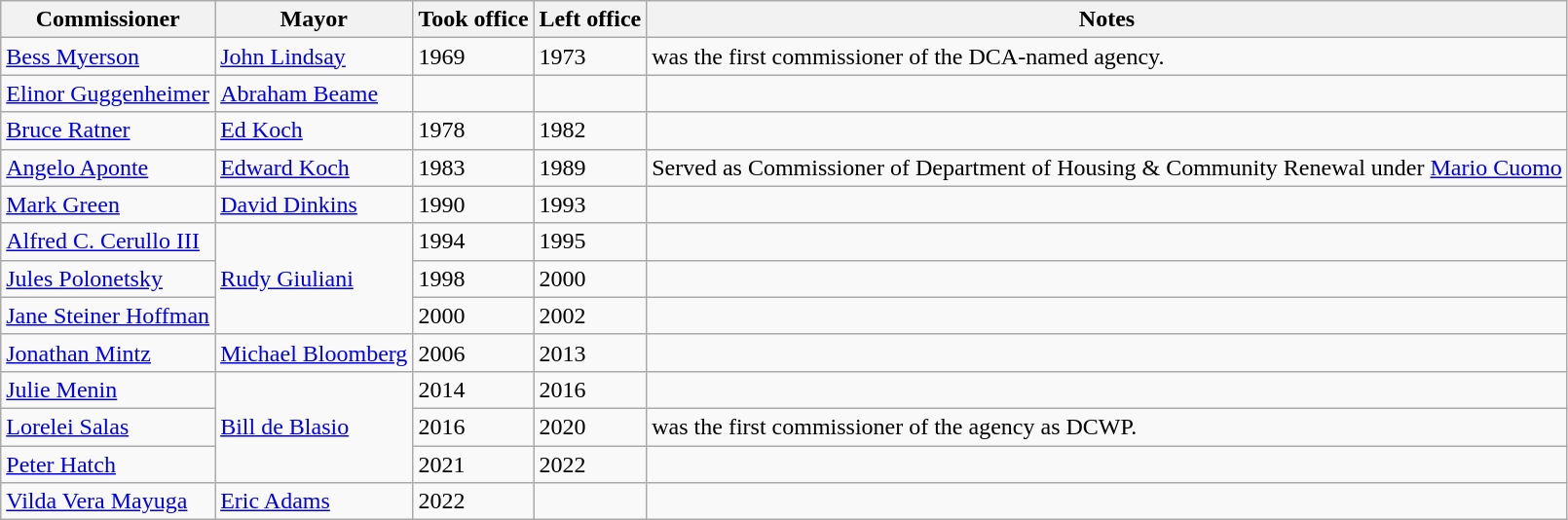<table class="wikitable">
<tr>
<th>Commissioner</th>
<th>Mayor</th>
<th>Took office</th>
<th>Left office</th>
<th>Notes</th>
</tr>
<tr>
<td><a href='#'>Bess Myerson</a></td>
<td><a href='#'>John Lindsay</a></td>
<td>1969</td>
<td>1973</td>
<td>was the first commissioner of the DCA-named agency.</td>
</tr>
<tr>
<td><a href='#'>Elinor Guggenheimer</a></td>
<td><a href='#'>Abraham Beame</a></td>
<td></td>
<td></td>
<td></td>
</tr>
<tr>
<td><a href='#'>Bruce Ratner</a></td>
<td><a href='#'>Ed Koch</a></td>
<td>1978</td>
<td>1982</td>
<td></td>
</tr>
<tr>
<td><a href='#'>Angelo Aponte</a></td>
<td><a href='#'>Edward Koch</a></td>
<td>1983</td>
<td>1989</td>
<td>Served as Commissioner of Department of Housing & Community Renewal under <a href='#'>Mario Cuomo</a></td>
</tr>
<tr>
<td><a href='#'>Mark Green</a></td>
<td><a href='#'>David Dinkins</a></td>
<td>1990</td>
<td>1993</td>
<td></td>
</tr>
<tr>
<td><a href='#'>Alfred C. Cerullo III</a></td>
<td rowspan=3><a href='#'>Rudy Giuliani</a></td>
<td>1994</td>
<td>1995</td>
<td></td>
</tr>
<tr>
<td><a href='#'>Jules Polonetsky</a></td>
<td>1998</td>
<td>2000</td>
<td></td>
</tr>
<tr>
<td><a href='#'>Jane Steiner Hoffman</a></td>
<td>2000</td>
<td>2002</td>
<td></td>
</tr>
<tr>
<td><a href='#'>Jonathan Mintz</a></td>
<td><a href='#'>Michael Bloomberg</a></td>
<td>2006</td>
<td>2013</td>
<td></td>
</tr>
<tr>
<td><a href='#'>Julie Menin</a></td>
<td rowspan=3><a href='#'>Bill de Blasio</a></td>
<td>2014</td>
<td>2016</td>
<td></td>
</tr>
<tr>
<td><a href='#'>Lorelei Salas</a></td>
<td>2016</td>
<td>2020</td>
<td>was the first commissioner of the agency as DCWP.</td>
</tr>
<tr>
<td><a href='#'>Peter Hatch</a></td>
<td>2021</td>
<td>2022</td>
<td></td>
</tr>
<tr>
<td><a href='#'>Vilda Vera Mayuga</a></td>
<td><a href='#'>Eric Adams</a></td>
<td>2022</td>
<td></td>
<td></td>
</tr>
</table>
